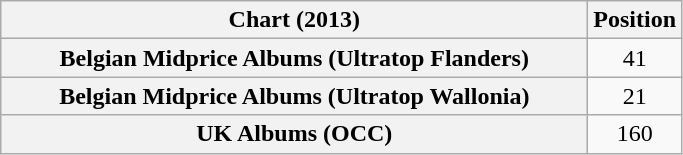<table class="wikitable sortable plainrowheaders" style="text-align:center">
<tr>
<th scope="col" style="width:24em;">Chart (2013)</th>
<th scope="col">Position</th>
</tr>
<tr>
<th scope="row">Belgian Midprice Albums (Ultratop Flanders)</th>
<td>41</td>
</tr>
<tr>
<th scope="row">Belgian Midprice Albums (Ultratop Wallonia)</th>
<td>21</td>
</tr>
<tr>
<th scope="row">UK Albums (OCC)</th>
<td>160</td>
</tr>
</table>
